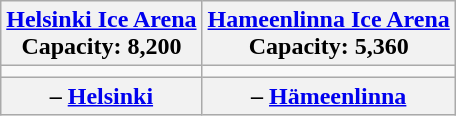<table class="wikitable" style="text-align:center;">
<tr>
<th><a href='#'>Helsinki Ice Arena</a><br>Capacity: 8,200</th>
<th><a href='#'>Hameenlinna Ice Arena</a><br>Capacity: 5,360</th>
</tr>
<tr>
<td></td>
<td></td>
</tr>
<tr>
<th> – <a href='#'>Helsinki</a></th>
<th> – <a href='#'>Hämeenlinna</a></th>
</tr>
</table>
